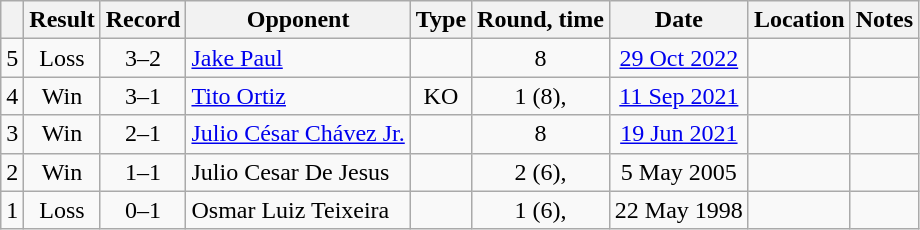<table class="wikitable" style="text-align:center">
<tr>
<th></th>
<th>Result</th>
<th>Record</th>
<th>Opponent</th>
<th>Type</th>
<th>Round, time</th>
<th>Date</th>
<th>Location</th>
<th>Notes</th>
</tr>
<tr>
<td>5</td>
<td>Loss</td>
<td>3–2</td>
<td align=left><a href='#'>Jake Paul</a></td>
<td></td>
<td>8</td>
<td><a href='#'>29 Oct 2022</a></td>
<td align=left></td>
<td></td>
</tr>
<tr>
<td>4</td>
<td>Win</td>
<td>3–1</td>
<td style="text-align:left;"><a href='#'>Tito Ortiz</a></td>
<td>KO</td>
<td>1 (8), </td>
<td><a href='#'>11 Sep 2021</a></td>
<td style="text-align:left;"></td>
<td></td>
</tr>
<tr>
<td>3</td>
<td>Win</td>
<td>2–1</td>
<td style="text-align:left;"><a href='#'>Julio César Chávez Jr.</a></td>
<td></td>
<td>8</td>
<td><a href='#'>19 Jun 2021</a></td>
<td style="text-align:left;"></td>
<td></td>
</tr>
<tr>
<td>2</td>
<td>Win</td>
<td>1–1</td>
<td style="text-align:left;">Julio Cesar De Jesus</td>
<td></td>
<td>2 (6), </td>
<td>5 May 2005</td>
<td style="text-align:left;"></td>
<td></td>
</tr>
<tr>
<td>1</td>
<td>Loss</td>
<td>0–1</td>
<td style="text-align:left;">Osmar Luiz Teixeira</td>
<td></td>
<td>1 (6), </td>
<td>22 May 1998</td>
<td style="text-align:left;"></td>
<td></td>
</tr>
</table>
